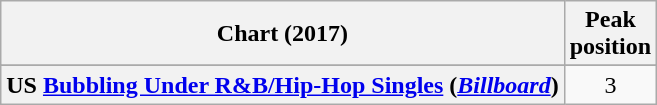<table class="wikitable sortable plainrowheaders" style="text-align:center">
<tr>
<th scope="col">Chart (2017)</th>
<th scope="col">Peak<br> position</th>
</tr>
<tr>
</tr>
<tr>
<th scope="row">US <a href='#'>Bubbling Under R&B/Hip-Hop Singles</a> (<em><a href='#'>Billboard</a></em>)</th>
<td>3</td>
</tr>
</table>
